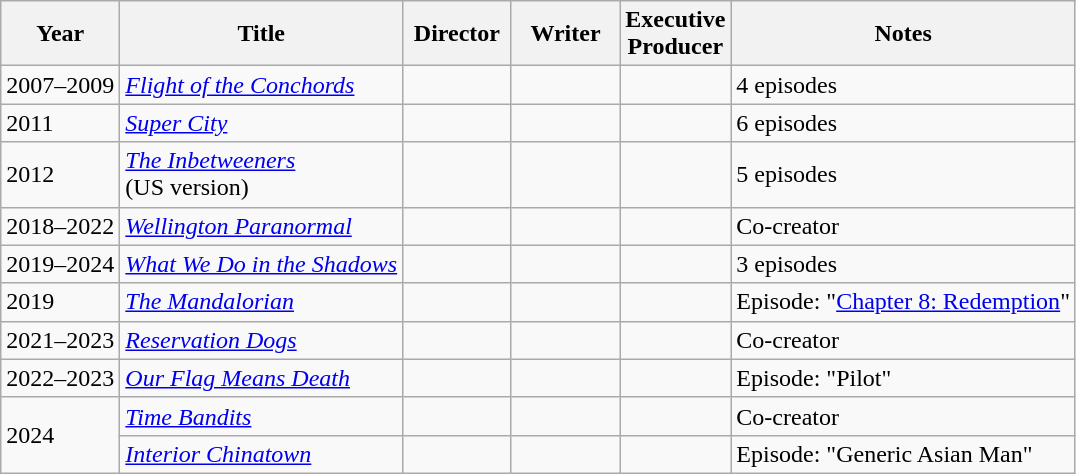<table class = "wikitable">
<tr>
<th>Year</th>
<th>Title</th>
<th style="width:65px;">Director</th>
<th style="width:65px;">Writer</th>
<th style="width:65px;">Executive<br>Producer</th>
<th>Notes</th>
</tr>
<tr>
<td>2007–2009</td>
<td><em><a href='#'>Flight of the Conchords</a></em></td>
<td></td>
<td></td>
<td></td>
<td>4 episodes</td>
</tr>
<tr>
<td>2011</td>
<td><em><a href='#'>Super City</a></em></td>
<td></td>
<td></td>
<td></td>
<td>6 episodes</td>
</tr>
<tr>
<td>2012</td>
<td><em><a href='#'>The Inbetweeners</a></em><br>(US version)</td>
<td></td>
<td></td>
<td></td>
<td>5 episodes</td>
</tr>
<tr>
<td>2018–2022</td>
<td><em><a href='#'>Wellington Paranormal</a></em></td>
<td></td>
<td></td>
<td></td>
<td>Co-creator</td>
</tr>
<tr>
<td>2019–2024</td>
<td><em><a href='#'>What We Do in the Shadows</a></em></td>
<td></td>
<td></td>
<td></td>
<td>3 episodes</td>
</tr>
<tr>
<td>2019</td>
<td><em><a href='#'>The Mandalorian</a></em></td>
<td></td>
<td></td>
<td></td>
<td>Episode: "<a href='#'>Chapter 8: Redemption</a>"</td>
</tr>
<tr>
<td>2021–2023</td>
<td><em><a href='#'>Reservation Dogs</a></em></td>
<td></td>
<td></td>
<td></td>
<td>Co-creator</td>
</tr>
<tr>
<td>2022–2023</td>
<td><em><a href='#'>Our Flag Means Death</a></em></td>
<td></td>
<td></td>
<td></td>
<td>Episode: "Pilot"</td>
</tr>
<tr>
<td rowspan=2>2024</td>
<td><em><a href='#'>Time Bandits</a></em></td>
<td></td>
<td></td>
<td></td>
<td>Co-creator</td>
</tr>
<tr>
<td><em><a href='#'>Interior Chinatown</a></em></td>
<td></td>
<td></td>
<td></td>
<td>Episode: "Generic Asian Man"</td>
</tr>
</table>
